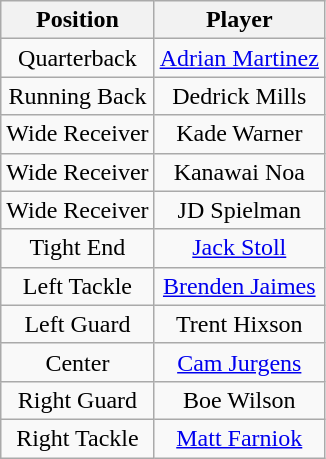<table class="wikitable" style="text-align: center;">
<tr>
<th>Position</th>
<th>Player</th>
</tr>
<tr>
<td>Quarterback</td>
<td><a href='#'>Adrian Martinez</a></td>
</tr>
<tr>
<td>Running Back</td>
<td>Dedrick Mills</td>
</tr>
<tr>
<td>Wide Receiver</td>
<td>Kade Warner</td>
</tr>
<tr>
<td>Wide Receiver</td>
<td>Kanawai Noa</td>
</tr>
<tr>
<td>Wide Receiver</td>
<td>JD Spielman</td>
</tr>
<tr>
<td>Tight End</td>
<td><a href='#'>Jack Stoll</a></td>
</tr>
<tr>
<td>Left Tackle</td>
<td><a href='#'>Brenden Jaimes</a></td>
</tr>
<tr>
<td>Left Guard</td>
<td>Trent Hixson</td>
</tr>
<tr>
<td>Center</td>
<td><a href='#'>Cam Jurgens</a></td>
</tr>
<tr>
<td>Right Guard</td>
<td>Boe Wilson</td>
</tr>
<tr>
<td>Right Tackle</td>
<td><a href='#'>Matt Farniok</a></td>
</tr>
</table>
